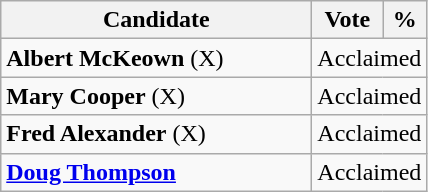<table class="wikitable">
<tr>
<th bgcolor="#DDDDFF" width="200px">Candidate</th>
<th bgcolor="#DDDDFF">Vote</th>
<th bgcolor="#DDDDFF">%</th>
</tr>
<tr>
<td><strong>Albert McKeown</strong> (X)</td>
<td colspan="2">Acclaimed</td>
</tr>
<tr>
<td><strong>Mary Cooper</strong> (X)</td>
<td colspan="2">Acclaimed</td>
</tr>
<tr>
<td><strong>Fred Alexander</strong> (X)</td>
<td colspan="2">Acclaimed</td>
</tr>
<tr>
<td><strong><a href='#'>Doug Thompson</a></strong></td>
<td colspan="2">Acclaimed</td>
</tr>
</table>
